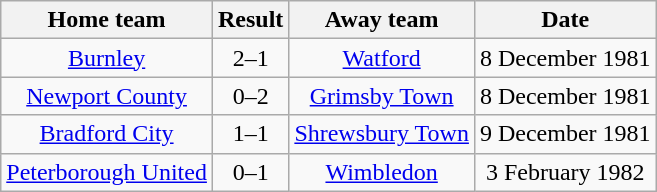<table class="wikitable" style="text-align: center">
<tr>
<th>Home team</th>
<th>Result</th>
<th>Away team</th>
<th>Date</th>
</tr>
<tr>
<td><a href='#'>Burnley</a></td>
<td>2–1</td>
<td><a href='#'>Watford</a></td>
<td>8 December 1981</td>
</tr>
<tr>
<td><a href='#'>Newport County</a></td>
<td>0–2</td>
<td><a href='#'>Grimsby Town</a></td>
<td>8 December 1981</td>
</tr>
<tr>
<td><a href='#'>Bradford City</a></td>
<td>1–1</td>
<td><a href='#'>Shrewsbury Town</a></td>
<td>9 December 1981</td>
</tr>
<tr>
<td><a href='#'>Peterborough United</a></td>
<td>0–1</td>
<td><a href='#'>Wimbledon</a></td>
<td>3 February 1982</td>
</tr>
</table>
